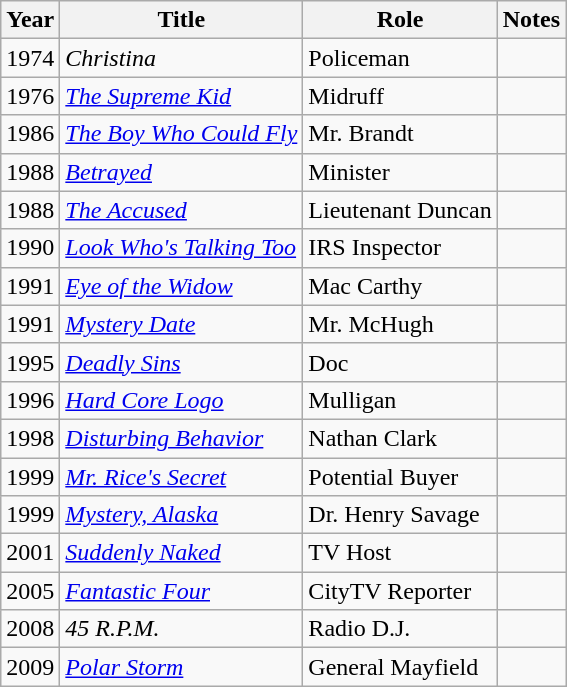<table class="wikitable">
<tr>
<th>Year</th>
<th>Title</th>
<th>Role</th>
<th>Notes</th>
</tr>
<tr>
<td>1974</td>
<td><em>Christina</em></td>
<td>Policeman</td>
<td></td>
</tr>
<tr>
<td>1976</td>
<td><em><a href='#'>The Supreme Kid</a></em></td>
<td>Midruff</td>
<td></td>
</tr>
<tr>
<td>1986</td>
<td><em><a href='#'>The Boy Who Could Fly</a></em></td>
<td>Mr. Brandt</td>
<td></td>
</tr>
<tr>
<td>1988</td>
<td><em><a href='#'>Betrayed</a></em></td>
<td>Minister</td>
<td></td>
</tr>
<tr>
<td>1988</td>
<td><em><a href='#'>The Accused</a></em></td>
<td>Lieutenant Duncan</td>
<td></td>
</tr>
<tr>
<td>1990</td>
<td><em><a href='#'>Look Who's Talking Too</a></em></td>
<td>IRS Inspector</td>
<td></td>
</tr>
<tr>
<td>1991</td>
<td><em><a href='#'>Eye of the Widow</a></em></td>
<td>Mac Carthy</td>
<td></td>
</tr>
<tr>
<td>1991</td>
<td><em><a href='#'>Mystery Date</a></em></td>
<td>Mr. McHugh</td>
<td></td>
</tr>
<tr>
<td>1995</td>
<td><em><a href='#'>Deadly Sins</a></em></td>
<td>Doc</td>
<td></td>
</tr>
<tr>
<td>1996</td>
<td><em><a href='#'>Hard Core Logo</a></em></td>
<td>Mulligan</td>
<td></td>
</tr>
<tr>
<td>1998</td>
<td><em><a href='#'>Disturbing Behavior</a></em></td>
<td>Nathan Clark</td>
<td></td>
</tr>
<tr>
<td>1999</td>
<td><em><a href='#'>Mr. Rice's Secret</a></em></td>
<td>Potential Buyer</td>
<td></td>
</tr>
<tr>
<td>1999</td>
<td><em><a href='#'>Mystery, Alaska</a></em></td>
<td>Dr. Henry Savage</td>
<td></td>
</tr>
<tr>
<td>2001</td>
<td><em><a href='#'>Suddenly Naked</a></em></td>
<td>TV Host</td>
<td></td>
</tr>
<tr>
<td>2005</td>
<td><em><a href='#'>Fantastic Four</a></em></td>
<td>CityTV Reporter</td>
<td></td>
</tr>
<tr>
<td>2008</td>
<td><em>45 R.P.M.</em></td>
<td>Radio D.J.</td>
<td></td>
</tr>
<tr>
<td>2009</td>
<td><em><a href='#'>Polar Storm</a></em></td>
<td>General Mayfield</td>
<td></td>
</tr>
</table>
